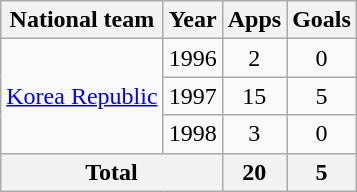<table class="wikitable" style="text-align:center">
<tr>
<th>National team</th>
<th>Year</th>
<th>Apps</th>
<th>Goals</th>
</tr>
<tr>
<td rowspan="3"><a href='#'>Korea Republic</a></td>
<td>1996</td>
<td>2</td>
<td>0</td>
</tr>
<tr>
<td>1997</td>
<td>15</td>
<td>5</td>
</tr>
<tr>
<td>1998</td>
<td>3</td>
<td>0</td>
</tr>
<tr>
<th colspan="2">Total</th>
<th>20</th>
<th>5</th>
</tr>
</table>
